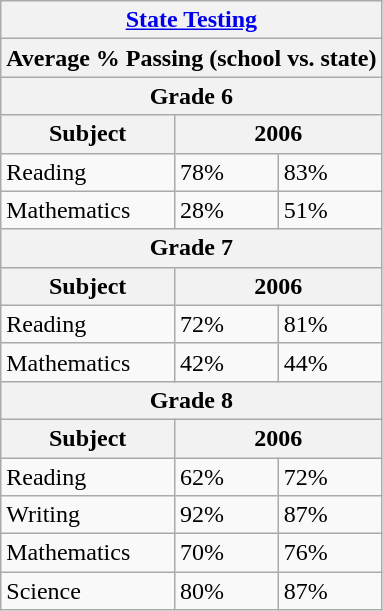<table class="wikitable">
<tr>
<th colspan="7"><a href='#'>State Testing</a></th>
</tr>
<tr>
<th colspan="7">Average % Passing (school vs. state)</th>
</tr>
<tr>
<th colspan="7">Grade 6</th>
</tr>
<tr>
<th>Subject</th>
<th style="width:100px;" colspan="2">2006</th>
</tr>
<tr>
<td>Reading</td>
<td>78%</td>
<td>83%</td>
</tr>
<tr>
<td>Mathematics</td>
<td>28%</td>
<td>51%</td>
</tr>
<tr>
<th colspan="7">Grade 7</th>
</tr>
<tr>
<th>Subject</th>
<th style="width:100px;" colspan="2">2006</th>
</tr>
<tr>
<td>Reading</td>
<td>72%</td>
<td>81%</td>
</tr>
<tr>
<td>Mathematics</td>
<td>42%</td>
<td>44%</td>
</tr>
<tr>
<th colspan="7">Grade 8</th>
</tr>
<tr>
<th>Subject</th>
<th style="width:100px;" colspan="2">2006</th>
</tr>
<tr>
<td>Reading</td>
<td>62%</td>
<td>72%</td>
</tr>
<tr>
<td>Writing</td>
<td>92%</td>
<td>87%</td>
</tr>
<tr>
<td>Mathematics</td>
<td>70%</td>
<td>76%</td>
</tr>
<tr>
<td>Science</td>
<td>80%</td>
<td>87%</td>
</tr>
</table>
